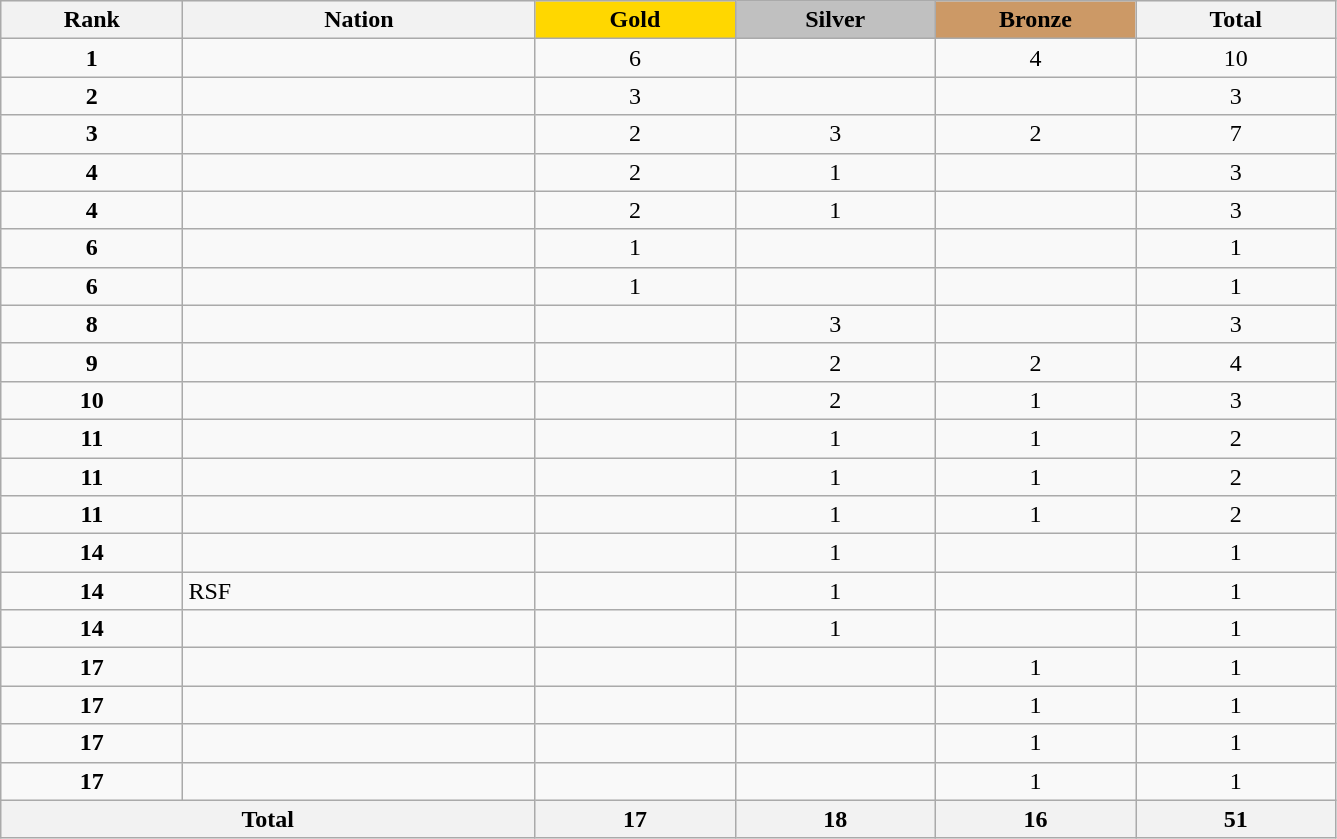<table class="wikitable collapsible autocollapse plainrowheaders" width=70.5% style="text-align:center;">
<tr style="background-color:#EDEDED;">
<th width=100px class="hintergrundfarbe5">Rank</th>
<th width=200px class="hintergrundfarbe6">Nation</th>
<th style="background:    gold; width:15%">Gold</th>
<th style="background:  silver; width:15%">Silver</th>
<th style="background: #CC9966; width:15%">Bronze</th>
<th class="hintergrundfarbe6" style="width:15%">Total</th>
</tr>
<tr>
<td><strong>1</strong></td>
<td align=left></td>
<td>6</td>
<td></td>
<td>4</td>
<td>10</td>
</tr>
<tr>
<td><strong>2</strong></td>
<td align=left></td>
<td>3</td>
<td></td>
<td></td>
<td>3</td>
</tr>
<tr>
<td><strong>3</strong></td>
<td align=left></td>
<td>2</td>
<td>3</td>
<td>2</td>
<td>7</td>
</tr>
<tr>
<td><strong>4</strong></td>
<td align=left></td>
<td>2</td>
<td>1</td>
<td></td>
<td>3</td>
</tr>
<tr>
<td><strong>4</strong></td>
<td align=left></td>
<td>2</td>
<td>1</td>
<td></td>
<td>3</td>
</tr>
<tr>
<td><strong>6</strong></td>
<td align=left></td>
<td>1</td>
<td></td>
<td></td>
<td>1</td>
</tr>
<tr>
<td><strong>6</strong></td>
<td align=left></td>
<td>1</td>
<td></td>
<td></td>
<td>1</td>
</tr>
<tr>
<td><strong>8</strong></td>
<td align=left></td>
<td></td>
<td>3</td>
<td></td>
<td>3</td>
</tr>
<tr>
<td><strong>9</strong></td>
<td align=left></td>
<td></td>
<td>2</td>
<td>2</td>
<td>4</td>
</tr>
<tr>
<td><strong>10</strong></td>
<td align=left></td>
<td></td>
<td>2</td>
<td>1</td>
<td>3</td>
</tr>
<tr>
<td><strong>11</strong></td>
<td align=left></td>
<td></td>
<td>1</td>
<td>1</td>
<td>2</td>
</tr>
<tr>
<td><strong>11</strong></td>
<td align=left></td>
<td></td>
<td>1</td>
<td>1</td>
<td>2</td>
</tr>
<tr>
<td><strong>11</strong></td>
<td align=left></td>
<td></td>
<td>1</td>
<td>1</td>
<td>2</td>
</tr>
<tr>
<td><strong>14</strong></td>
<td align=left></td>
<td></td>
<td>1</td>
<td></td>
<td>1</td>
</tr>
<tr>
<td><strong>14</strong></td>
<td align=left>RSF</td>
<td></td>
<td>1</td>
<td></td>
<td>1</td>
</tr>
<tr>
<td><strong>14</strong></td>
<td align=left></td>
<td></td>
<td>1</td>
<td></td>
<td>1</td>
</tr>
<tr>
<td><strong>17</strong></td>
<td align=left></td>
<td></td>
<td></td>
<td>1</td>
<td>1</td>
</tr>
<tr>
<td><strong>17</strong></td>
<td align=left></td>
<td></td>
<td></td>
<td>1</td>
<td>1</td>
</tr>
<tr>
<td><strong>17</strong></td>
<td align=left></td>
<td></td>
<td></td>
<td>1</td>
<td>1</td>
</tr>
<tr>
<td><strong>17</strong></td>
<td align=left></td>
<td></td>
<td></td>
<td>1</td>
<td>1</td>
</tr>
<tr>
<th colspan=2>Total</th>
<th>17</th>
<th>18</th>
<th>16</th>
<th>51</th>
</tr>
</table>
